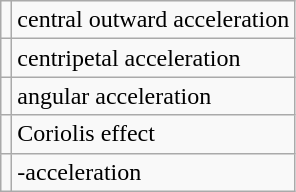<table class="wikitable">
<tr>
<td style="text-align:right;"></td>
<td>central outward acceleration</td>
</tr>
<tr>
<td style="text-align:right;"></td>
<td>centripetal acceleration</td>
</tr>
<tr>
<td style="text-align:right;"></td>
<td>angular acceleration</td>
</tr>
<tr>
<td style="text-align:right;"></td>
<td>Coriolis effect</td>
</tr>
<tr>
<td style="text-align:right;"></td>
<td>-acceleration</td>
</tr>
</table>
